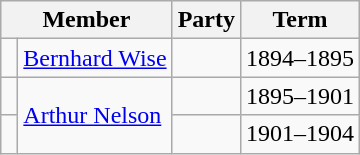<table class="wikitable">
<tr>
<th colspan="2">Member</th>
<th>Party</th>
<th>Term</th>
</tr>
<tr>
<td> </td>
<td><a href='#'>Bernhard Wise</a></td>
<td></td>
<td>1894–1895</td>
</tr>
<tr>
<td> </td>
<td rowspan="2"><a href='#'>Arthur Nelson</a></td>
<td></td>
<td>1895–1901</td>
</tr>
<tr>
<td> </td>
<td></td>
<td>1901–1904</td>
</tr>
</table>
